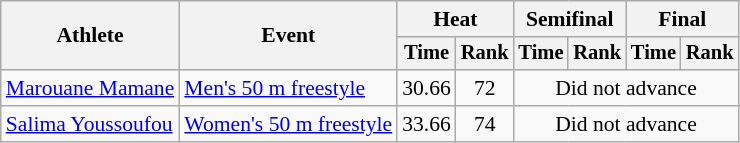<table class=wikitable style="font-size:90%">
<tr>
<th rowspan="2">Athlete</th>
<th rowspan="2">Event</th>
<th colspan="2">Heat</th>
<th colspan="2">Semifinal</th>
<th colspan="2">Final</th>
</tr>
<tr style="font-size:95%">
<th>Time</th>
<th>Rank</th>
<th>Time</th>
<th>Rank</th>
<th>Time</th>
<th>Rank</th>
</tr>
<tr align=center>
<td align=left><a href='#'>Marouane Mamane</a></td>
<td align=left><a href='#'>Men's 50 m freestyle</a></td>
<td>30.66</td>
<td>72</td>
<td colspan=4>Did not advance</td>
</tr>
<tr align=center>
<td align=left><a href='#'>Salima Youssoufou</a></td>
<td align=left><a href='#'>Women's 50 m freestyle</a></td>
<td>33.66</td>
<td>74</td>
<td colspan=4>Did not advance</td>
</tr>
</table>
